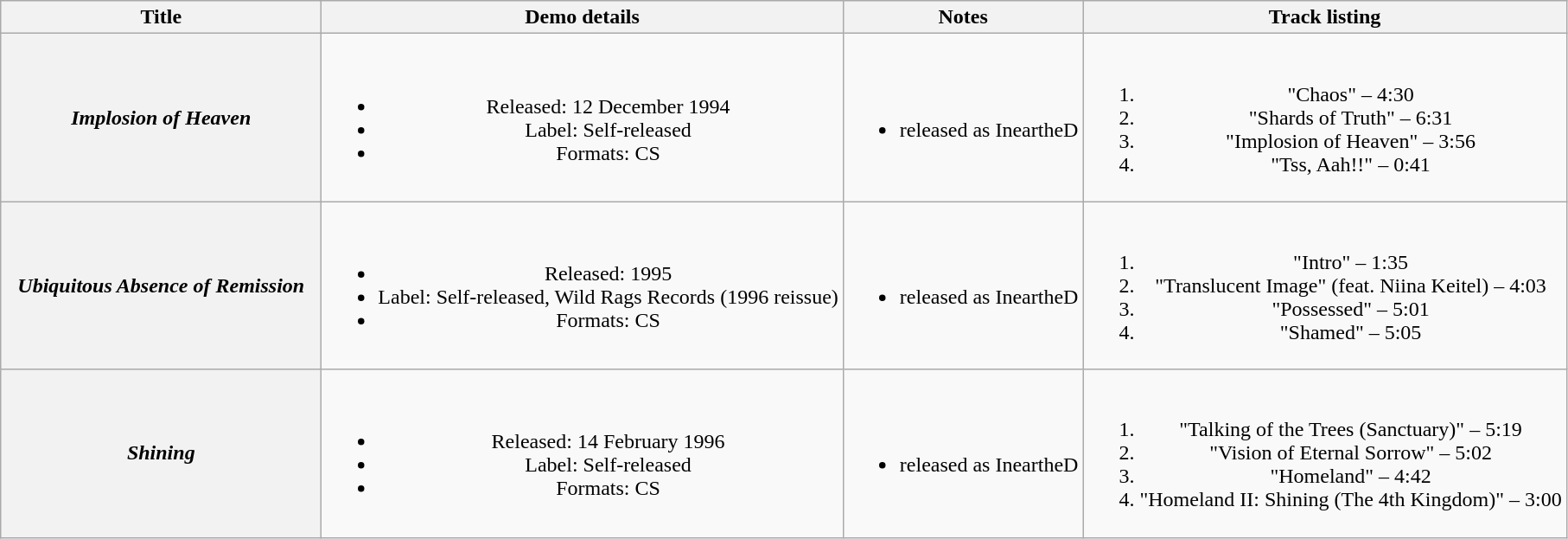<table class="wikitable plainrowheaders" style="text-align:center;">
<tr>
<th scope="col" style="width:15em;">Title</th>
<th scope="col">Demo details</th>
<th scope="col">Notes</th>
<th scope="col">Track listing</th>
</tr>
<tr>
<th scope="row"><em>Implosion of Heaven</em></th>
<td><br><ul><li>Released: 12 December 1994</li><li>Label: Self-released</li><li>Formats: CS</li></ul></td>
<td><br><ul><li>released as IneartheD</li></ul></td>
<td><br><ol><li>"Chaos" – 4:30</li><li>"Shards of Truth" – 6:31</li><li>"Implosion of Heaven" – 3:56</li><li>"Tss, Aah!!" – 0:41</li></ol></td>
</tr>
<tr>
<th scope="row"><em>Ubiquitous Absence of Remission</em></th>
<td><br><ul><li>Released: 1995</li><li>Label: Self-released,	Wild Rags Records (1996 reissue)</li><li>Formats: CS</li></ul></td>
<td><br><ul><li>released as IneartheD</li></ul></td>
<td><br><ol><li>"Intro" – 1:35</li><li>"Translucent Image" (feat. Niina Keitel) – 4:03</li><li>"Possessed" – 5:01</li><li>"Shamed" – 5:05</li></ol></td>
</tr>
<tr>
<th scope="row"><em>Shining</em></th>
<td><br><ul><li>Released: 14 February 1996</li><li>Label: Self-released</li><li>Formats: CS</li></ul></td>
<td><br><ul><li>released as IneartheD</li></ul></td>
<td><br><ol><li>"Talking of the Trees (Sanctuary)" – 5:19</li><li>"Vision of Eternal Sorrow" – 5:02</li><li>"Homeland" – 4:42</li><li>"Homeland II: Shining (The 4th Kingdom)" – 3:00</li></ol></td>
</tr>
</table>
